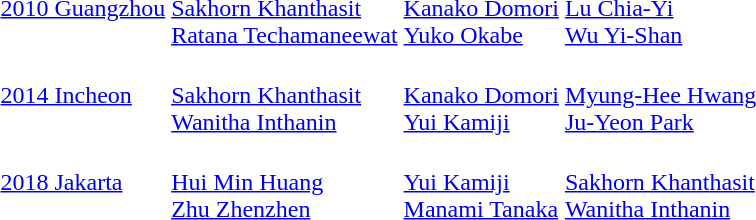<table>
<tr>
<td><a href='#'>2010 Guangzhou</a></td>
<td> <br> <a href='#'>Sakhorn Khanthasit</a> <br> <a href='#'>Ratana Techamaneewat</a></td>
<td> <br> <a href='#'>Kanako Domori</a> <br> <a href='#'>Yuko Okabe</a></td>
<td> <br> <a href='#'>Lu Chia-Yi</a> <br> <a href='#'>Wu Yi-Shan</a></td>
</tr>
<tr>
<td><a href='#'>2014 Incheon</a></td>
<td> <br> <a href='#'>Sakhorn Khanthasit</a> <br> <a href='#'>Wanitha Inthanin</a></td>
<td> <br> <a href='#'>Kanako Domori</a> <br> <a href='#'>Yui Kamiji</a></td>
<td> <br> <a href='#'>Myung-Hee Hwang</a> <br> <a href='#'>Ju-Yeon Park</a></td>
</tr>
<tr>
<td><a href='#'>2018 Jakarta</a></td>
<td> <br> <a href='#'>Hui Min Huang</a> <br> <a href='#'>Zhu Zhenzhen</a></td>
<td> <br> <a href='#'>Yui Kamiji</a> <br> <a href='#'>Manami Tanaka</a></td>
<td> <br> <a href='#'>Sakhorn Khanthasit</a> <br> <a href='#'>Wanitha Inthanin</a></td>
</tr>
</table>
